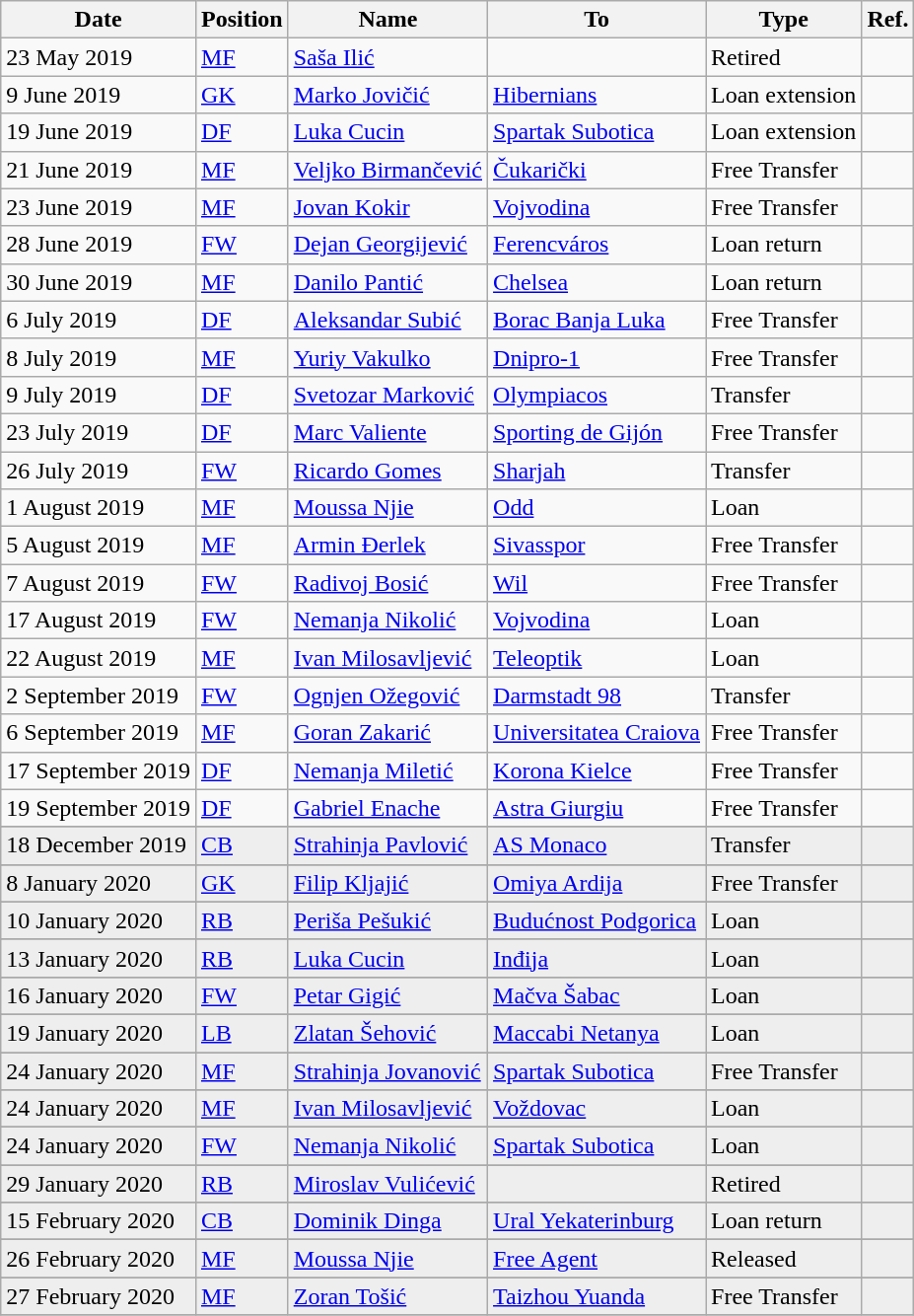<table class="wikitable">
<tr>
<th>Date</th>
<th>Position</th>
<th>Name</th>
<th>To</th>
<th>Type</th>
<th>Ref.</th>
</tr>
<tr>
<td>23 May 2019</td>
<td><a href='#'>MF</a></td>
<td> <a href='#'>Saša Ilić</a></td>
<td></td>
<td>Retired</td>
<td></td>
</tr>
<tr>
<td>9 June 2019</td>
<td><a href='#'>GK</a></td>
<td> <a href='#'>Marko Jovičić</a></td>
<td> <a href='#'>Hibernians</a></td>
<td>Loan extension</td>
<td></td>
</tr>
<tr>
<td>19 June 2019</td>
<td><a href='#'>DF</a></td>
<td> <a href='#'>Luka Cucin</a></td>
<td> <a href='#'>Spartak Subotica</a></td>
<td>Loan extension</td>
<td></td>
</tr>
<tr>
<td>21 June 2019</td>
<td><a href='#'>MF</a></td>
<td> <a href='#'>Veljko Birmančević</a></td>
<td> <a href='#'>Čukarički</a></td>
<td>Free Transfer</td>
<td></td>
</tr>
<tr>
<td>23 June 2019</td>
<td><a href='#'>MF</a></td>
<td> <a href='#'>Jovan Kokir</a></td>
<td> <a href='#'>Vojvodina</a></td>
<td>Free Transfer</td>
<td></td>
</tr>
<tr>
<td>28 June 2019</td>
<td><a href='#'>FW</a></td>
<td> <a href='#'>Dejan Georgijević</a></td>
<td> <a href='#'>Ferencváros</a></td>
<td>Loan return</td>
<td></td>
</tr>
<tr>
<td>30 June 2019</td>
<td><a href='#'>MF</a></td>
<td> <a href='#'>Danilo Pantić</a></td>
<td> <a href='#'>Chelsea</a></td>
<td>Loan return</td>
<td></td>
</tr>
<tr>
<td>6 July 2019</td>
<td><a href='#'>DF</a></td>
<td> <a href='#'>Aleksandar Subić</a></td>
<td> <a href='#'>Borac Banja Luka</a></td>
<td>Free Transfer</td>
<td></td>
</tr>
<tr>
<td>8 July 2019</td>
<td><a href='#'>MF</a></td>
<td> <a href='#'>Yuriy Vakulko</a></td>
<td> <a href='#'>Dnipro-1</a></td>
<td>Free Transfer</td>
<td></td>
</tr>
<tr>
<td>9 July 2019</td>
<td><a href='#'>DF</a></td>
<td> <a href='#'>Svetozar Marković</a></td>
<td> <a href='#'>Olympiacos</a></td>
<td>Transfer</td>
<td></td>
</tr>
<tr>
<td>23 July 2019</td>
<td><a href='#'>DF</a></td>
<td> <a href='#'>Marc Valiente</a></td>
<td> <a href='#'>Sporting de Gijón</a></td>
<td>Free Transfer</td>
<td></td>
</tr>
<tr>
<td>26 July 2019</td>
<td><a href='#'>FW</a></td>
<td> <a href='#'>Ricardo Gomes</a></td>
<td> <a href='#'>Sharjah</a></td>
<td>Transfer</td>
<td></td>
</tr>
<tr>
<td>1 August 2019</td>
<td><a href='#'>MF</a></td>
<td> <a href='#'>Moussa Njie</a></td>
<td> <a href='#'>Odd</a></td>
<td>Loan</td>
<td></td>
</tr>
<tr>
<td>5 August 2019</td>
<td><a href='#'>MF</a></td>
<td> <a href='#'>Armin Đerlek</a></td>
<td> <a href='#'>Sivasspor</a></td>
<td>Free Transfer</td>
<td></td>
</tr>
<tr>
<td>7 August 2019</td>
<td><a href='#'>FW</a></td>
<td> <a href='#'>Radivoj Bosić</a></td>
<td> <a href='#'>Wil</a></td>
<td>Free Transfer</td>
<td></td>
</tr>
<tr>
<td>17 August 2019</td>
<td><a href='#'>FW</a></td>
<td> <a href='#'>Nemanja Nikolić</a></td>
<td> <a href='#'>Vojvodina</a></td>
<td>Loan</td>
<td></td>
</tr>
<tr>
<td>22 August 2019</td>
<td><a href='#'>MF</a></td>
<td> <a href='#'>Ivan Milosavljević</a></td>
<td> <a href='#'>Teleoptik</a></td>
<td>Loan</td>
<td></td>
</tr>
<tr>
<td>2 September 2019</td>
<td><a href='#'>FW</a></td>
<td> <a href='#'>Ognjen Ožegović</a></td>
<td> <a href='#'>Darmstadt 98</a></td>
<td>Transfer</td>
<td></td>
</tr>
<tr>
<td>6 September 2019</td>
<td><a href='#'>MF</a></td>
<td> <a href='#'>Goran Zakarić</a></td>
<td> <a href='#'>Universitatea Craiova</a></td>
<td>Free Transfer</td>
<td></td>
</tr>
<tr>
<td>17 September 2019</td>
<td><a href='#'>DF</a></td>
<td> <a href='#'>Nemanja Miletić</a></td>
<td> <a href='#'>Korona Kielce</a></td>
<td>Free Transfer</td>
<td></td>
</tr>
<tr>
<td>19 September 2019</td>
<td><a href='#'>DF</a></td>
<td> <a href='#'>Gabriel Enache</a></td>
<td> <a href='#'>Astra Giurgiu</a></td>
<td>Free Transfer</td>
<td></td>
</tr>
<tr>
</tr>
<tr bgcolor=#EEEEEE>
<td>18 December 2019</td>
<td><a href='#'>CB</a></td>
<td> <a href='#'>Strahinja Pavlović</a></td>
<td> <a href='#'>AS Monaco</a></td>
<td>Transfer</td>
<td></td>
</tr>
<tr>
</tr>
<tr bgcolor=#EEEEEE>
<td>8 January 2020</td>
<td><a href='#'>GK</a></td>
<td> <a href='#'>Filip Kljajić</a></td>
<td> <a href='#'>Omiya Ardija</a></td>
<td>Free Transfer</td>
<td></td>
</tr>
<tr>
</tr>
<tr bgcolor=#EEEEEE>
<td>10 January 2020</td>
<td><a href='#'>RB</a></td>
<td> <a href='#'>Periša Pešukić</a></td>
<td> <a href='#'>Budućnost Podgorica</a></td>
<td>Loan</td>
<td></td>
</tr>
<tr>
</tr>
<tr bgcolor=#EEEEEE>
<td>13 January 2020</td>
<td><a href='#'>RB</a></td>
<td> <a href='#'>Luka Cucin</a></td>
<td> <a href='#'>Inđija</a></td>
<td>Loan</td>
<td></td>
</tr>
<tr>
</tr>
<tr bgcolor=#EEEEEE>
<td>16 January 2020</td>
<td><a href='#'>FW</a></td>
<td> <a href='#'>Petar Gigić</a></td>
<td> <a href='#'>Mačva Šabac</a></td>
<td>Loan</td>
<td></td>
</tr>
<tr>
</tr>
<tr bgcolor=#EEEEEE>
<td>19 January 2020</td>
<td><a href='#'>LB</a></td>
<td> <a href='#'>Zlatan Šehović</a></td>
<td> <a href='#'>Maccabi Netanya</a></td>
<td>Loan</td>
<td></td>
</tr>
<tr>
</tr>
<tr bgcolor=#EEEEEE>
<td>24 January 2020</td>
<td><a href='#'>MF</a></td>
<td> <a href='#'>Strahinja Jovanović</a></td>
<td> <a href='#'>Spartak Subotica</a></td>
<td>Free Transfer</td>
<td></td>
</tr>
<tr>
</tr>
<tr bgcolor=#EEEEEE>
<td>24 January 2020</td>
<td><a href='#'>MF</a></td>
<td> <a href='#'>Ivan Milosavljević</a></td>
<td> <a href='#'>Voždovac</a></td>
<td>Loan</td>
<td></td>
</tr>
<tr>
</tr>
<tr bgcolor=#EEEEEE>
<td>24 January 2020</td>
<td><a href='#'>FW</a></td>
<td> <a href='#'>Nemanja Nikolić</a></td>
<td> <a href='#'>Spartak Subotica</a></td>
<td>Loan</td>
<td></td>
</tr>
<tr>
</tr>
<tr bgcolor=#EEEEEE>
<td>29 January 2020</td>
<td><a href='#'>RB</a></td>
<td> <a href='#'>Miroslav Vulićević</a></td>
<td></td>
<td>Retired</td>
<td></td>
</tr>
<tr>
</tr>
<tr bgcolor=#EEEEEE>
<td>15 February 2020</td>
<td><a href='#'>CB</a></td>
<td> <a href='#'>Dominik Dinga</a></td>
<td> <a href='#'>Ural Yekaterinburg</a></td>
<td>Loan return</td>
<td></td>
</tr>
<tr>
</tr>
<tr bgcolor=#EEEEEE>
<td>26 February 2020</td>
<td><a href='#'>MF</a></td>
<td> <a href='#'>Moussa Njie</a></td>
<td> <a href='#'>Free Agent</a></td>
<td>Released</td>
<td></td>
</tr>
<tr>
</tr>
<tr bgcolor=#EEEEEE>
<td>27 February 2020</td>
<td><a href='#'>MF</a></td>
<td> <a href='#'>Zoran Tošić</a></td>
<td> <a href='#'>Taizhou Yuanda</a></td>
<td>Free Transfer</td>
<td></td>
</tr>
<tr>
</tr>
</table>
